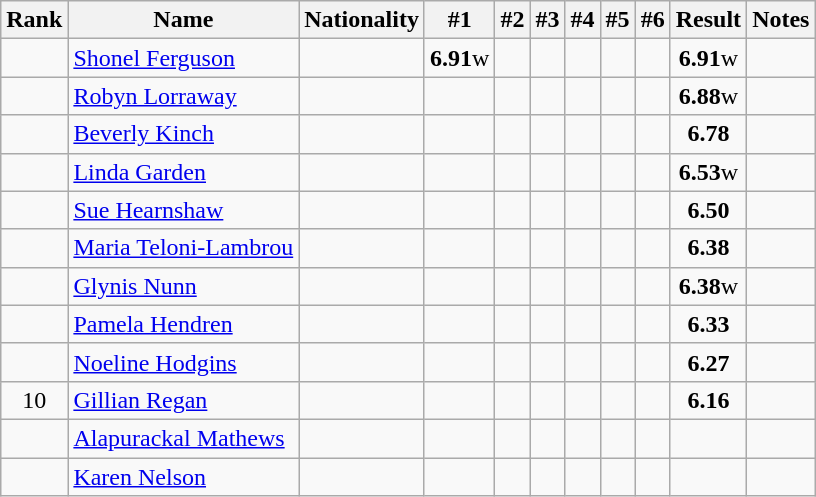<table class="wikitable sortable" style=" text-align:center">
<tr>
<th>Rank</th>
<th>Name</th>
<th>Nationality</th>
<th>#1</th>
<th>#2</th>
<th>#3</th>
<th>#4</th>
<th>#5</th>
<th>#6</th>
<th>Result</th>
<th>Notes</th>
</tr>
<tr>
<td></td>
<td align=left><a href='#'>Shonel Ferguson</a></td>
<td align=left></td>
<td><strong>6.91</strong>w</td>
<td></td>
<td></td>
<td></td>
<td></td>
<td></td>
<td><strong>6.91</strong>w</td>
<td></td>
</tr>
<tr>
<td></td>
<td align=left><a href='#'>Robyn Lorraway</a></td>
<td align=left></td>
<td></td>
<td></td>
<td></td>
<td></td>
<td></td>
<td></td>
<td><strong>6.88</strong>w</td>
<td></td>
</tr>
<tr>
<td></td>
<td align=left><a href='#'>Beverly Kinch</a></td>
<td align=left></td>
<td></td>
<td></td>
<td></td>
<td></td>
<td></td>
<td></td>
<td><strong>6.78</strong></td>
<td></td>
</tr>
<tr>
<td></td>
<td align=left><a href='#'>Linda Garden</a></td>
<td align=left></td>
<td></td>
<td></td>
<td></td>
<td></td>
<td></td>
<td></td>
<td><strong>6.53</strong>w</td>
<td></td>
</tr>
<tr>
<td></td>
<td align=left><a href='#'>Sue Hearnshaw</a></td>
<td align=left></td>
<td></td>
<td></td>
<td></td>
<td></td>
<td></td>
<td></td>
<td><strong>6.50</strong></td>
<td></td>
</tr>
<tr>
<td></td>
<td align=left><a href='#'>Maria Teloni-Lambrou</a></td>
<td align=left></td>
<td></td>
<td></td>
<td></td>
<td></td>
<td></td>
<td></td>
<td><strong>6.38</strong></td>
<td></td>
</tr>
<tr>
<td></td>
<td align=left><a href='#'>Glynis Nunn</a></td>
<td align=left></td>
<td></td>
<td></td>
<td></td>
<td></td>
<td></td>
<td></td>
<td><strong>6.38</strong>w</td>
<td></td>
</tr>
<tr>
<td></td>
<td align=left><a href='#'>Pamela Hendren</a></td>
<td align=left></td>
<td></td>
<td></td>
<td></td>
<td></td>
<td></td>
<td></td>
<td><strong>6.33</strong></td>
<td></td>
</tr>
<tr>
<td></td>
<td align=left><a href='#'>Noeline Hodgins</a></td>
<td align=left></td>
<td></td>
<td></td>
<td></td>
<td></td>
<td></td>
<td></td>
<td><strong>6.27</strong></td>
<td></td>
</tr>
<tr>
<td>10</td>
<td align=left><a href='#'>Gillian Regan</a></td>
<td align=left></td>
<td></td>
<td></td>
<td></td>
<td></td>
<td></td>
<td></td>
<td><strong>6.16</strong></td>
<td></td>
</tr>
<tr>
<td></td>
<td align=left><a href='#'>Alapurackal Mathews</a></td>
<td align=left></td>
<td></td>
<td></td>
<td></td>
<td></td>
<td></td>
<td></td>
<td><strong></strong></td>
<td></td>
</tr>
<tr>
<td></td>
<td align=left><a href='#'>Karen Nelson</a></td>
<td align=left></td>
<td></td>
<td></td>
<td></td>
<td></td>
<td></td>
<td></td>
<td><strong></strong></td>
<td></td>
</tr>
</table>
